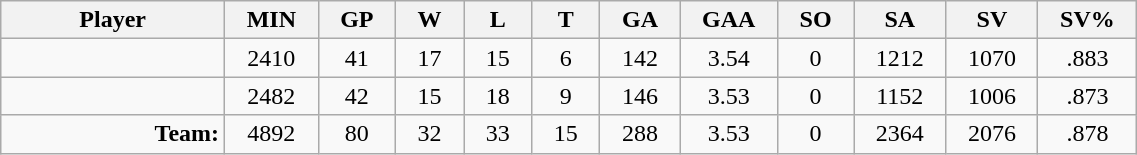<table class="wikitable sortable" width="60%">
<tr>
<th bgcolor="#DDDDFF" width="10%">Player</th>
<th width="3%" bgcolor="#DDDDFF" title="Minutes played">MIN</th>
<th width="3%" bgcolor="#DDDDFF" title="Games played in">GP</th>
<th width="3%" bgcolor="#DDDDFF" title="Wins">W</th>
<th width="3%" bgcolor="#DDDDFF"title="Losses">L</th>
<th width="3%" bgcolor="#DDDDFF" title="Ties">T</th>
<th width="3%" bgcolor="#DDDDFF" title="Goals against">GA</th>
<th width="3%" bgcolor="#DDDDFF" title="Goals against average">GAA</th>
<th width="3%" bgcolor="#DDDDFF"title="Shut-outs">SO</th>
<th width="3%" bgcolor="#DDDDFF" title="Shots against">SA</th>
<th width="3%" bgcolor="#DDDDFF" title="Shots saved">SV</th>
<th width="3%" bgcolor="#DDDDFF" title="Save percentage">SV%</th>
</tr>
<tr align="center">
<td align="right"></td>
<td>2410</td>
<td>41</td>
<td>17</td>
<td>15</td>
<td>6</td>
<td>142</td>
<td>3.54</td>
<td>0</td>
<td>1212</td>
<td>1070</td>
<td>.883</td>
</tr>
<tr align="center">
<td align="right"></td>
<td>2482</td>
<td>42</td>
<td>15</td>
<td>18</td>
<td>9</td>
<td>146</td>
<td>3.53</td>
<td>0</td>
<td>1152</td>
<td>1006</td>
<td>.873</td>
</tr>
<tr align="center">
<td align="right"><strong>Team:</strong></td>
<td>4892</td>
<td>80</td>
<td>32</td>
<td>33</td>
<td>15</td>
<td>288</td>
<td>3.53</td>
<td>0</td>
<td>2364</td>
<td>2076</td>
<td>.878</td>
</tr>
</table>
